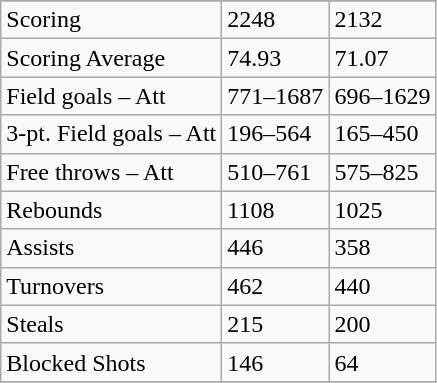<table class="wikitable">
<tr>
</tr>
<tr>
<td>Scoring</td>
<td>2248</td>
<td>2132</td>
</tr>
<tr>
<td>Scoring Average</td>
<td>74.93</td>
<td>71.07</td>
</tr>
<tr>
<td>Field goals – Att</td>
<td>771–1687</td>
<td>696–1629</td>
</tr>
<tr>
<td>3-pt. Field goals – Att</td>
<td>196–564</td>
<td>165–450</td>
</tr>
<tr>
<td>Free throws – Att</td>
<td>510–761</td>
<td>575–825</td>
</tr>
<tr>
<td>Rebounds</td>
<td>1108</td>
<td>1025</td>
</tr>
<tr>
<td>Assists</td>
<td>446</td>
<td>358</td>
</tr>
<tr>
<td>Turnovers</td>
<td>462</td>
<td>440</td>
</tr>
<tr>
<td>Steals</td>
<td>215</td>
<td>200</td>
</tr>
<tr>
<td>Blocked Shots</td>
<td>146</td>
<td>64</td>
</tr>
<tr>
</tr>
</table>
